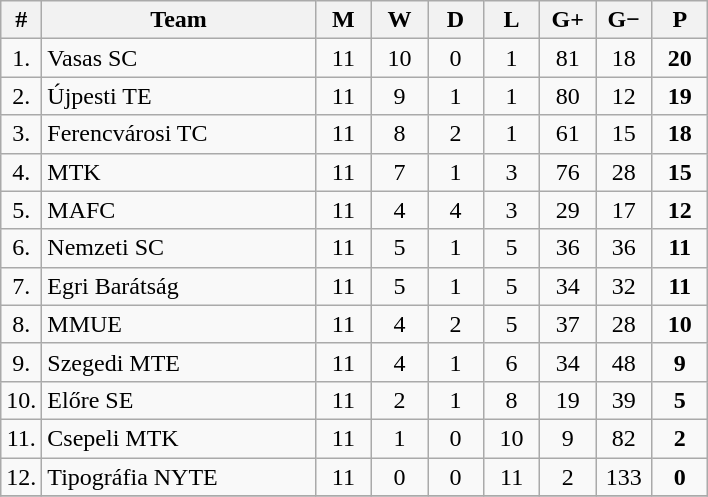<table class="wikitable" style="text-align: center;">
<tr>
<th width="15">#</th>
<th width="175">Team</th>
<th width="30">M</th>
<th width="30">W</th>
<th width="30">D</th>
<th width="30">L</th>
<th width="30">G+</th>
<th width="30">G−</th>
<th width="30">P</th>
</tr>
<tr>
<td>1.</td>
<td align="left">Vasas SC</td>
<td>11</td>
<td>10</td>
<td>0</td>
<td>1</td>
<td>81</td>
<td>18</td>
<td><strong>20</strong></td>
</tr>
<tr>
<td>2.</td>
<td align="left">Újpesti TE</td>
<td>11</td>
<td>9</td>
<td>1</td>
<td>1</td>
<td>80</td>
<td>12</td>
<td><strong>19</strong></td>
</tr>
<tr>
<td>3.</td>
<td align="left">Ferencvárosi TC</td>
<td>11</td>
<td>8</td>
<td>2</td>
<td>1</td>
<td>61</td>
<td>15</td>
<td><strong>18</strong></td>
</tr>
<tr>
<td>4.</td>
<td align="left">MTK</td>
<td>11</td>
<td>7</td>
<td>1</td>
<td>3</td>
<td>76</td>
<td>28</td>
<td><strong>15</strong></td>
</tr>
<tr>
<td>5.</td>
<td align="left">MAFC</td>
<td>11</td>
<td>4</td>
<td>4</td>
<td>3</td>
<td>29</td>
<td>17</td>
<td><strong>12</strong></td>
</tr>
<tr>
<td>6.</td>
<td align="left">Nemzeti SC</td>
<td>11</td>
<td>5</td>
<td>1</td>
<td>5</td>
<td>36</td>
<td>36</td>
<td><strong>11</strong></td>
</tr>
<tr>
<td>7.</td>
<td align="left">Egri Barátság</td>
<td>11</td>
<td>5</td>
<td>1</td>
<td>5</td>
<td>34</td>
<td>32</td>
<td><strong>11</strong></td>
</tr>
<tr>
<td>8.</td>
<td align="left">MMUE</td>
<td>11</td>
<td>4</td>
<td>2</td>
<td>5</td>
<td>37</td>
<td>28</td>
<td><strong>10</strong></td>
</tr>
<tr>
<td>9.</td>
<td align="left">Szegedi MTE</td>
<td>11</td>
<td>4</td>
<td>1</td>
<td>6</td>
<td>34</td>
<td>48</td>
<td><strong>9</strong></td>
</tr>
<tr>
<td>10.</td>
<td align="left">Előre SE</td>
<td>11</td>
<td>2</td>
<td>1</td>
<td>8</td>
<td>19</td>
<td>39</td>
<td><strong>5</strong></td>
</tr>
<tr>
<td>11.</td>
<td align="left">Csepeli MTK</td>
<td>11</td>
<td>1</td>
<td>0</td>
<td>10</td>
<td>9</td>
<td>82</td>
<td><strong>2</strong></td>
</tr>
<tr>
<td>12.</td>
<td align="left">Tipográfia NYTE</td>
<td>11</td>
<td>0</td>
<td>0</td>
<td>11</td>
<td>2</td>
<td>133</td>
<td><strong>0</strong></td>
</tr>
<tr>
</tr>
</table>
